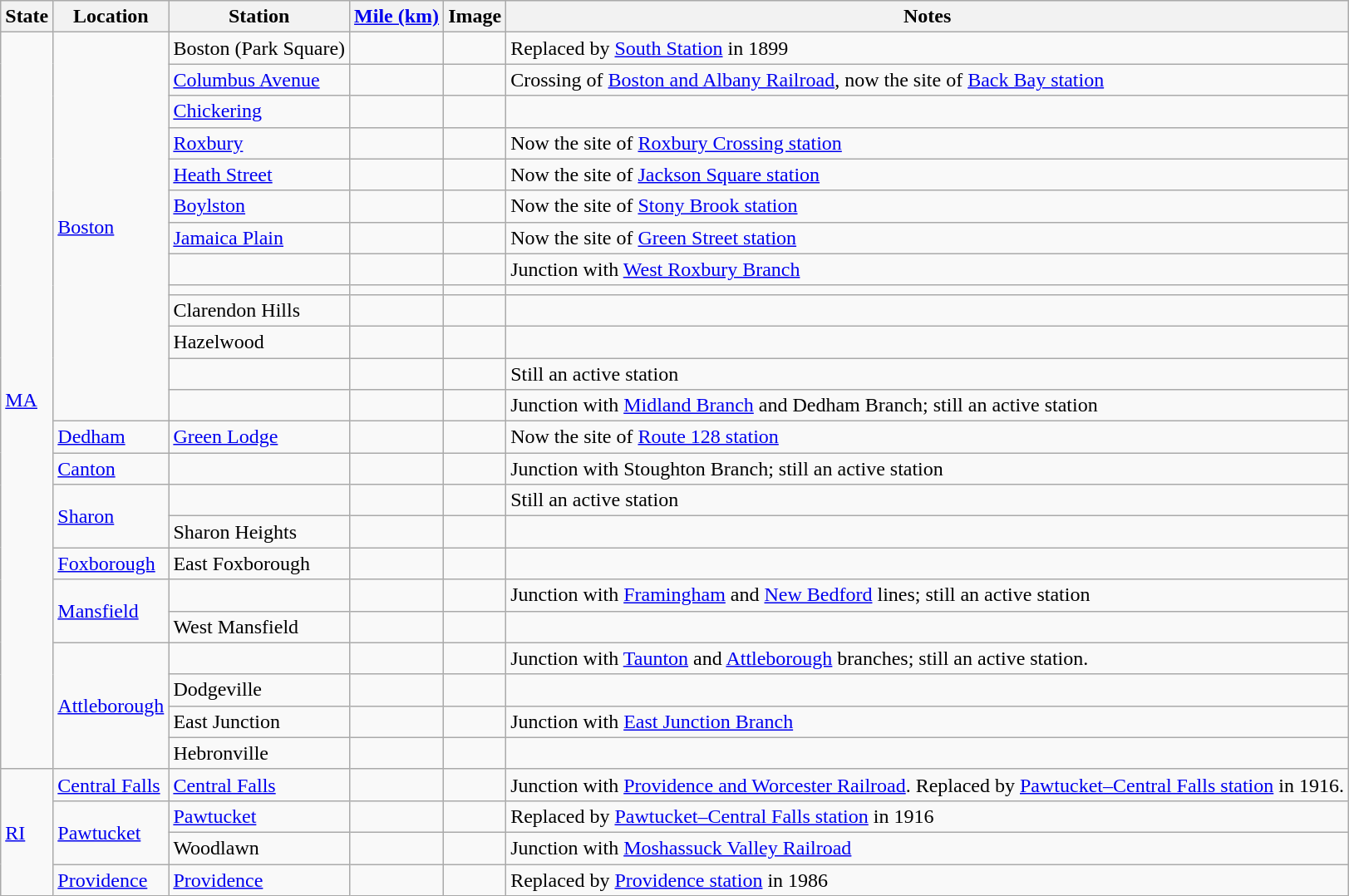<table class="wikitable">
<tr>
<th>State</th>
<th>Location</th>
<th>Station</th>
<th><a href='#'>Mile (km)</a></th>
<th>Image</th>
<th>Notes</th>
</tr>
<tr>
<td rowspan=24><a href='#'>MA</a></td>
<td rowspan=13><a href='#'>Boston</a></td>
<td>Boston (Park Square)</td>
<td></td>
<td></td>
<td>Replaced by <a href='#'>South Station</a> in 1899</td>
</tr>
<tr>
<td><a href='#'>Columbus Avenue</a></td>
<td></td>
<td></td>
<td>Crossing of <a href='#'>Boston and Albany Railroad</a>, now the site of <a href='#'>Back Bay station</a></td>
</tr>
<tr>
<td><a href='#'>Chickering</a></td>
<td></td>
<td></td>
<td></td>
</tr>
<tr>
<td><a href='#'>Roxbury</a></td>
<td></td>
<td></td>
<td>Now the site of <a href='#'>Roxbury Crossing station</a></td>
</tr>
<tr>
<td><a href='#'>Heath Street</a></td>
<td></td>
<td></td>
<td>Now the site of <a href='#'>Jackson Square station</a></td>
</tr>
<tr>
<td><a href='#'>Boylston</a></td>
<td></td>
<td></td>
<td>Now the site of <a href='#'>Stony Brook station</a></td>
</tr>
<tr>
<td><a href='#'>Jamaica Plain</a></td>
<td></td>
<td></td>
<td>Now the site of <a href='#'>Green Street station</a></td>
</tr>
<tr>
<td></td>
<td></td>
<td></td>
<td>Junction with <a href='#'>West Roxbury Branch</a></td>
</tr>
<tr>
<td></td>
<td></td>
<td></td>
<td></td>
</tr>
<tr>
<td>Clarendon Hills</td>
<td></td>
<td></td>
<td></td>
</tr>
<tr>
<td>Hazelwood</td>
<td></td>
<td></td>
<td></td>
</tr>
<tr>
<td></td>
<td></td>
<td></td>
<td>Still an active station</td>
</tr>
<tr>
<td></td>
<td></td>
<td></td>
<td>Junction with <a href='#'>Midland Branch</a> and Dedham Branch; still an active station</td>
</tr>
<tr>
<td><a href='#'>Dedham</a></td>
<td><a href='#'>Green Lodge</a></td>
<td></td>
<td></td>
<td>Now the site of <a href='#'>Route 128 station</a></td>
</tr>
<tr>
<td><a href='#'>Canton</a></td>
<td></td>
<td></td>
<td></td>
<td>Junction with Stoughton Branch; still an active station</td>
</tr>
<tr>
<td rowspan=2><a href='#'>Sharon</a></td>
<td></td>
<td></td>
<td></td>
<td>Still an active station</td>
</tr>
<tr>
<td>Sharon Heights</td>
<td></td>
<td></td>
<td></td>
</tr>
<tr>
<td><a href='#'>Foxborough</a></td>
<td>East Foxborough</td>
<td></td>
<td></td>
<td></td>
</tr>
<tr>
<td rowspan=2><a href='#'>Mansfield</a></td>
<td></td>
<td></td>
<td></td>
<td>Junction with <a href='#'>Framingham</a> and <a href='#'>New Bedford</a> lines; still an active station</td>
</tr>
<tr>
<td>West Mansfield</td>
<td></td>
<td></td>
<td></td>
</tr>
<tr>
<td rowspan=4><a href='#'>Attleborough</a></td>
<td></td>
<td></td>
<td></td>
<td>Junction with <a href='#'>Taunton</a> and <a href='#'>Attleborough</a> branches; still an active station.</td>
</tr>
<tr>
<td>Dodgeville</td>
<td></td>
<td></td>
<td></td>
</tr>
<tr>
<td>East Junction</td>
<td></td>
<td></td>
<td>Junction with <a href='#'>East Junction Branch</a></td>
</tr>
<tr>
<td>Hebronville</td>
<td></td>
<td></td>
<td></td>
</tr>
<tr>
<td rowspan=5><a href='#'>RI</a></td>
<td><a href='#'>Central Falls</a></td>
<td><a href='#'>Central Falls</a></td>
<td></td>
<td></td>
<td>Junction with <a href='#'>Providence and Worcester Railroad</a>. Replaced by <a href='#'>Pawtucket–Central Falls station</a> in 1916.</td>
</tr>
<tr>
<td rowspan=2><a href='#'>Pawtucket</a></td>
<td><a href='#'>Pawtucket</a></td>
<td></td>
<td></td>
<td>Replaced by <a href='#'>Pawtucket–Central Falls station</a> in 1916</td>
</tr>
<tr>
<td>Woodlawn</td>
<td></td>
<td></td>
<td>Junction with <a href='#'>Moshassuck Valley Railroad</a></td>
</tr>
<tr>
<td><a href='#'>Providence</a></td>
<td><a href='#'>Providence</a></td>
<td></td>
<td></td>
<td>Replaced by <a href='#'>Providence station</a> in 1986</td>
</tr>
</table>
